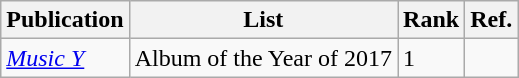<table class="wikitable">
<tr>
<th>Publication</th>
<th>List</th>
<th>Rank</th>
<th>Ref.</th>
</tr>
<tr>
<td><em><a href='#'>Music Y</a></em></td>
<td>Album of the Year of 2017</td>
<td>1</td>
<td></td>
</tr>
</table>
